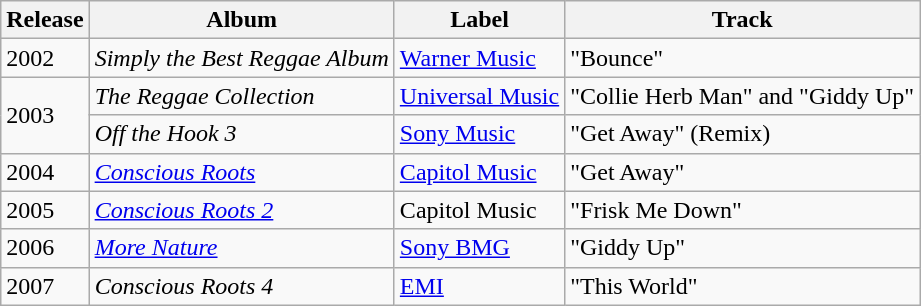<table class=wikitable>
<tr>
<th>Release</th>
<th>Album</th>
<th>Label</th>
<th>Track</th>
</tr>
<tr>
<td>2002</td>
<td><em>Simply the Best Reggae Album</em></td>
<td><a href='#'>Warner Music</a></td>
<td>"Bounce"</td>
</tr>
<tr>
<td rowspan=2>2003</td>
<td><em>The Reggae Collection</em></td>
<td><a href='#'>Universal Music</a></td>
<td>"Collie Herb Man" and "Giddy Up"</td>
</tr>
<tr>
<td><em>Off the Hook 3</em></td>
<td><a href='#'>Sony Music</a></td>
<td>"Get Away" (Remix)</td>
</tr>
<tr>
<td>2004</td>
<td><em><a href='#'>Conscious Roots</a></em></td>
<td><a href='#'>Capitol Music</a></td>
<td>"Get Away"</td>
</tr>
<tr>
<td>2005</td>
<td><em><a href='#'>Conscious Roots 2</a></em></td>
<td>Capitol Music</td>
<td>"Frisk Me Down"</td>
</tr>
<tr>
<td>2006</td>
<td><em><a href='#'>More Nature</a></em></td>
<td><a href='#'>Sony BMG</a></td>
<td>"Giddy Up"</td>
</tr>
<tr>
<td>2007</td>
<td><em>Conscious Roots 4</em></td>
<td><a href='#'>EMI</a></td>
<td>"This World"</td>
</tr>
</table>
